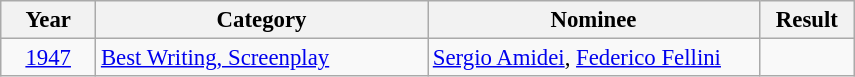<table class="wikitable plainrowheaders sortable" cellpadding="4" style="font-size: 95%">
<tr>
<th width="10%">Year</th>
<th width="35%">Category</th>
<th width="35%">Nominee</th>
<th width="10%">Result</th>
</tr>
<tr>
<td style="text-align:center;"><a href='#'>1947</a></td>
<td><a href='#'>Best Writing, Screenplay</a></td>
<td><a href='#'>Sergio Amidei</a>, <a href='#'>Federico Fellini</a></td>
<td></td>
</tr>
</table>
